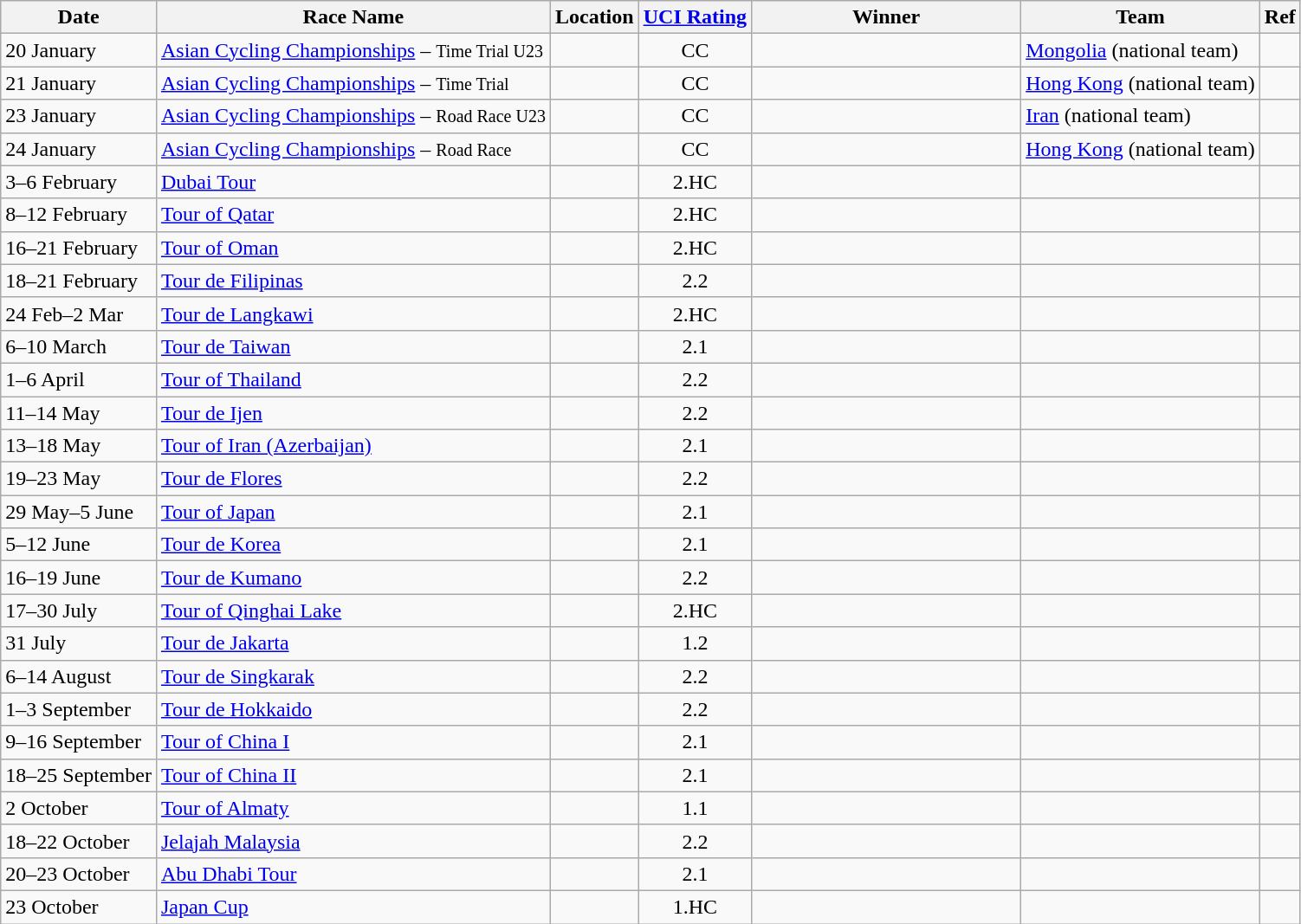<table class="wikitable sortable">
<tr>
<th>Date</th>
<th>Race Name</th>
<th>Location</th>
<th><a href='#'>UCI Rating</a></th>
<th width=200px>Winner</th>
<th>Team</th>
<th>Ref</th>
</tr>
<tr>
<td>20 January</td>
<td><a href='#'>Asian Cycling Championships</a> – <small>Time Trial U23</small></td>
<td></td>
<td align=center>CC</td>
<td></td>
<td><a href='#'>Mongolia</a> (national team)</td>
<td align=center></td>
</tr>
<tr>
<td>21 January</td>
<td><a href='#'>Asian Cycling Championships</a> – <small>Time Trial</small></td>
<td></td>
<td align=center>CC</td>
<td></td>
<td><a href='#'>Hong Kong</a> (national team)</td>
<td align=center></td>
</tr>
<tr>
<td>23 January</td>
<td><a href='#'>Asian Cycling Championships</a> – <small>Road Race U23</small></td>
<td></td>
<td align=center>CC</td>
<td></td>
<td><a href='#'>Iran</a> (national team)</td>
<td align=center></td>
</tr>
<tr>
<td>24 January</td>
<td><a href='#'>Asian Cycling Championships</a> – <small>Road Race</small></td>
<td></td>
<td align=center>CC</td>
<td></td>
<td><a href='#'>Hong Kong</a> (national team)</td>
<td align=center></td>
</tr>
<tr>
<td>3–6 February</td>
<td><a href='#'>Dubai Tour</a></td>
<td></td>
<td align=center>2.HC</td>
<td></td>
<td></td>
<td align=center></td>
</tr>
<tr>
<td>8–12 February</td>
<td><a href='#'>Tour of Qatar</a></td>
<td></td>
<td align=center>2.HC</td>
<td></td>
<td></td>
<td align=center></td>
</tr>
<tr>
<td>16–21 February</td>
<td><a href='#'>Tour of Oman</a></td>
<td></td>
<td align=center>2.HC</td>
<td></td>
<td></td>
<td align=center></td>
</tr>
<tr>
<td>18–21 February</td>
<td><a href='#'>Tour de Filipinas</a></td>
<td></td>
<td align=center>2.2</td>
<td></td>
<td></td>
<td align=center></td>
</tr>
<tr>
<td>24 Feb–2 Mar</td>
<td><a href='#'>Tour de Langkawi</a></td>
<td></td>
<td align=center>2.HC</td>
<td></td>
<td></td>
<td align=center></td>
</tr>
<tr>
<td>6–10 March</td>
<td><a href='#'>Tour de Taiwan</a></td>
<td></td>
<td align=center>2.1</td>
<td></td>
<td></td>
<td align=center></td>
</tr>
<tr>
<td>1–6 April</td>
<td><a href='#'>Tour of Thailand</a></td>
<td></td>
<td align=center>2.2</td>
<td></td>
<td></td>
<td align=center></td>
</tr>
<tr>
<td>11–14 May</td>
<td><a href='#'>Tour de Ijen</a></td>
<td></td>
<td align=center>2.2</td>
<td></td>
<td></td>
<td align=center></td>
</tr>
<tr>
<td>13–18 May</td>
<td><a href='#'>Tour of Iran (Azerbaijan)</a></td>
<td></td>
<td align=center>2.1</td>
<td></td>
<td></td>
<td align=center></td>
</tr>
<tr>
<td>19–23 May</td>
<td><a href='#'>Tour de Flores</a></td>
<td></td>
<td align=center>2.2</td>
<td></td>
<td></td>
<td align=center></td>
</tr>
<tr>
<td>29 May–5 June</td>
<td><a href='#'>Tour of Japan</a></td>
<td></td>
<td align=center>2.1</td>
<td></td>
<td></td>
<td align=center></td>
</tr>
<tr>
<td>5–12 June</td>
<td><a href='#'>Tour de Korea</a></td>
<td></td>
<td align=center>2.1</td>
<td></td>
<td></td>
<td align=center></td>
</tr>
<tr>
<td>16–19 June</td>
<td><a href='#'>Tour de Kumano</a></td>
<td></td>
<td align=center>2.2</td>
<td></td>
<td></td>
<td align=center></td>
</tr>
<tr>
<td>17–30 July</td>
<td><a href='#'>Tour of Qinghai Lake</a></td>
<td></td>
<td align=center>2.HC</td>
<td></td>
<td></td>
<td align=center></td>
</tr>
<tr>
<td>31 July</td>
<td><a href='#'>Tour de Jakarta</a></td>
<td></td>
<td align=center>1.2</td>
<td></td>
<td></td>
<td align=center></td>
</tr>
<tr>
<td>6–14 August</td>
<td><a href='#'>Tour de Singkarak</a></td>
<td></td>
<td align=center>2.2</td>
<td></td>
<td></td>
<td align=center></td>
</tr>
<tr>
<td>1–3 September</td>
<td><a href='#'>Tour de Hokkaido</a></td>
<td></td>
<td align=center>2.2</td>
<td></td>
<td></td>
<td align=center></td>
</tr>
<tr>
<td>9–16 September</td>
<td><a href='#'>Tour of China I</a></td>
<td></td>
<td align=center>2.1</td>
<td></td>
<td></td>
<td align=center></td>
</tr>
<tr>
<td>18–25 September</td>
<td><a href='#'>Tour of China II</a></td>
<td></td>
<td align=center>2.1</td>
<td></td>
<td></td>
<td align=center></td>
</tr>
<tr>
<td>2 October</td>
<td><a href='#'>Tour of Almaty</a></td>
<td></td>
<td align=center>1.1</td>
<td></td>
<td></td>
<td align=center></td>
</tr>
<tr>
<td>18–22 October</td>
<td><a href='#'>Jelajah Malaysia</a></td>
<td></td>
<td align=center>2.2</td>
<td></td>
<td></td>
<td align=center></td>
</tr>
<tr>
<td>20–23 October</td>
<td><a href='#'>Abu Dhabi Tour</a></td>
<td></td>
<td align=center>2.1</td>
<td></td>
<td></td>
<td align=center></td>
</tr>
<tr>
<td>23 October</td>
<td><a href='#'>Japan Cup</a></td>
<td></td>
<td align=center>1.HC</td>
<td></td>
<td></td>
<td align=center></td>
</tr>
</table>
